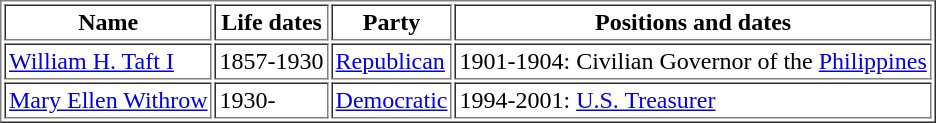<table table border="1" cellpadding="2">
<tr>
<th>Name</th>
<th>Life dates</th>
<th>Party</th>
<th>Positions and dates</th>
</tr>
<tr>
<td><a href='#'>William H. Taft I</a></td>
<td>1857-1930</td>
<td><a href='#'>Republican</a></td>
<td>1901-1904: Civilian Governor of the <a href='#'>Philippines</a></td>
</tr>
<tr>
<td><a href='#'>Mary Ellen Withrow</a></td>
<td>1930-</td>
<td><a href='#'>Democratic</a></td>
<td>1994-2001: <a href='#'>U.S. Treasurer</a></td>
</tr>
</table>
